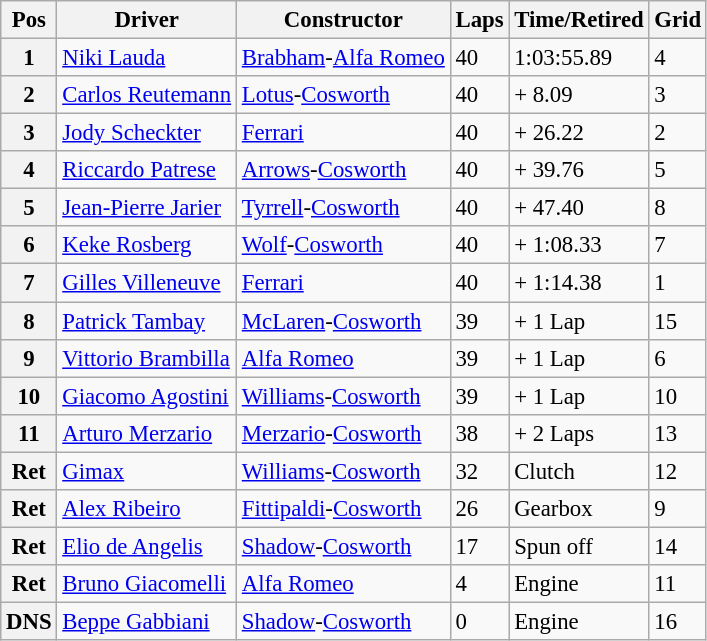<table class="wikitable" style="font-size: 95%;">
<tr>
<th>Pos</th>
<th>Driver</th>
<th>Constructor</th>
<th>Laps</th>
<th>Time/Retired</th>
<th>Grid</th>
</tr>
<tr>
<th>1</th>
<td> <a href='#'>Niki Lauda</a></td>
<td><a href='#'>Brabham</a>-<a href='#'>Alfa Romeo</a></td>
<td>40</td>
<td>1:03:55.89</td>
<td>4</td>
</tr>
<tr>
<th>2</th>
<td> <a href='#'>Carlos Reutemann</a></td>
<td><a href='#'>Lotus</a>-<a href='#'>Cosworth</a></td>
<td>40</td>
<td>+ 8.09</td>
<td>3</td>
</tr>
<tr>
<th>3</th>
<td> <a href='#'>Jody Scheckter</a></td>
<td><a href='#'>Ferrari</a></td>
<td>40</td>
<td>+ 26.22</td>
<td>2</td>
</tr>
<tr>
<th>4</th>
<td> <a href='#'>Riccardo Patrese</a></td>
<td><a href='#'>Arrows</a>-<a href='#'>Cosworth</a></td>
<td>40</td>
<td>+ 39.76</td>
<td>5</td>
</tr>
<tr>
<th>5</th>
<td> <a href='#'>Jean-Pierre Jarier</a></td>
<td><a href='#'>Tyrrell</a>-<a href='#'>Cosworth</a></td>
<td>40</td>
<td>+ 47.40</td>
<td>8</td>
</tr>
<tr>
<th>6</th>
<td> <a href='#'>Keke Rosberg</a></td>
<td><a href='#'>Wolf</a>-<a href='#'>Cosworth</a></td>
<td>40</td>
<td>+ 1:08.33</td>
<td>7</td>
</tr>
<tr>
<th>7</th>
<td> <a href='#'>Gilles Villeneuve</a></td>
<td><a href='#'>Ferrari</a></td>
<td>40</td>
<td>+ 1:14.38</td>
<td>1</td>
</tr>
<tr>
<th>8</th>
<td> <a href='#'>Patrick Tambay</a></td>
<td><a href='#'>McLaren</a>-<a href='#'>Cosworth</a></td>
<td>39</td>
<td>+ 1 Lap</td>
<td>15</td>
</tr>
<tr>
<th>9</th>
<td> <a href='#'>Vittorio Brambilla</a></td>
<td><a href='#'>Alfa Romeo</a></td>
<td>39</td>
<td>+ 1 Lap</td>
<td>6</td>
</tr>
<tr>
<th>10</th>
<td> <a href='#'>Giacomo Agostini</a></td>
<td><a href='#'>Williams</a>-<a href='#'>Cosworth</a></td>
<td>39</td>
<td>+ 1 Lap</td>
<td>10</td>
</tr>
<tr>
<th>11</th>
<td> <a href='#'>Arturo Merzario</a></td>
<td><a href='#'>Merzario</a>-<a href='#'>Cosworth</a></td>
<td>38</td>
<td>+ 2 Laps</td>
<td>13</td>
</tr>
<tr>
<th>Ret</th>
<td> <a href='#'>Gimax</a></td>
<td><a href='#'>Williams</a>-<a href='#'>Cosworth</a></td>
<td>32</td>
<td>Clutch</td>
<td>12</td>
</tr>
<tr>
<th>Ret</th>
<td> <a href='#'>Alex Ribeiro</a></td>
<td><a href='#'>Fittipaldi</a>-<a href='#'>Cosworth</a></td>
<td>26</td>
<td>Gearbox</td>
<td>9</td>
</tr>
<tr>
<th>Ret</th>
<td> <a href='#'>Elio de Angelis</a></td>
<td><a href='#'>Shadow</a>-<a href='#'>Cosworth</a></td>
<td>17</td>
<td>Spun off</td>
<td>14</td>
</tr>
<tr>
<th>Ret</th>
<td> <a href='#'>Bruno Giacomelli</a></td>
<td><a href='#'>Alfa Romeo</a></td>
<td>4</td>
<td>Engine</td>
<td>11</td>
</tr>
<tr>
<th>DNS</th>
<td> <a href='#'>Beppe Gabbiani</a></td>
<td><a href='#'>Shadow</a>-<a href='#'>Cosworth</a></td>
<td>0</td>
<td>Engine</td>
<td>16</td>
</tr>
</table>
